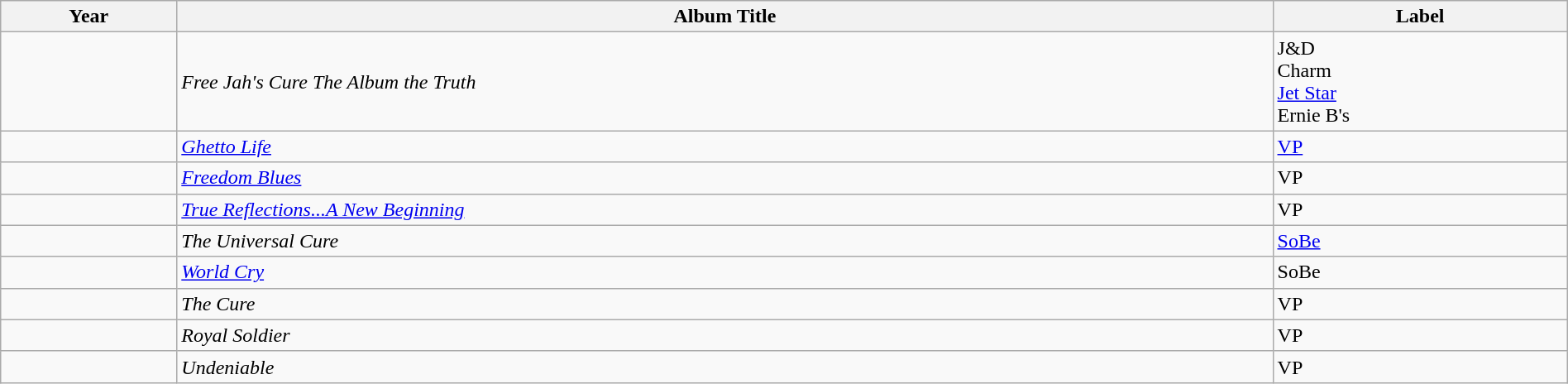<table class="wikitable" style="width: 100%; height: 10em;">
<tr>
<th>Year</th>
<th>Album Title</th>
<th>Label</th>
</tr>
<tr>
<td></td>
<td><em>Free Jah's Cure The Album the Truth</em></td>
<td>J&D  <br> Charm <br> <a href='#'>Jet Star</a> <br> Ernie B's</td>
</tr>
<tr>
<td></td>
<td><em><a href='#'>Ghetto Life</a></em></td>
<td><a href='#'>VP</a></td>
</tr>
<tr>
<td></td>
<td><em><a href='#'>Freedom Blues</a></em></td>
<td>VP </td>
</tr>
<tr>
<td></td>
<td><em><a href='#'>True Reflections...A New Beginning</a></em></td>
<td>VP </td>
</tr>
<tr>
<td></td>
<td><em>The Universal Cure</em></td>
<td><a href='#'>SoBe</a></td>
</tr>
<tr>
<td></td>
<td><em><a href='#'>World Cry</a></em></td>
<td>SoBe </td>
</tr>
<tr>
<td></td>
<td><em>The Cure</em></td>
<td>VP </td>
</tr>
<tr>
<td></td>
<td><em>Royal Soldier</em></td>
<td>VP </td>
</tr>
<tr>
<td></td>
<td><em>Undeniable</em></td>
<td>VP </td>
</tr>
</table>
